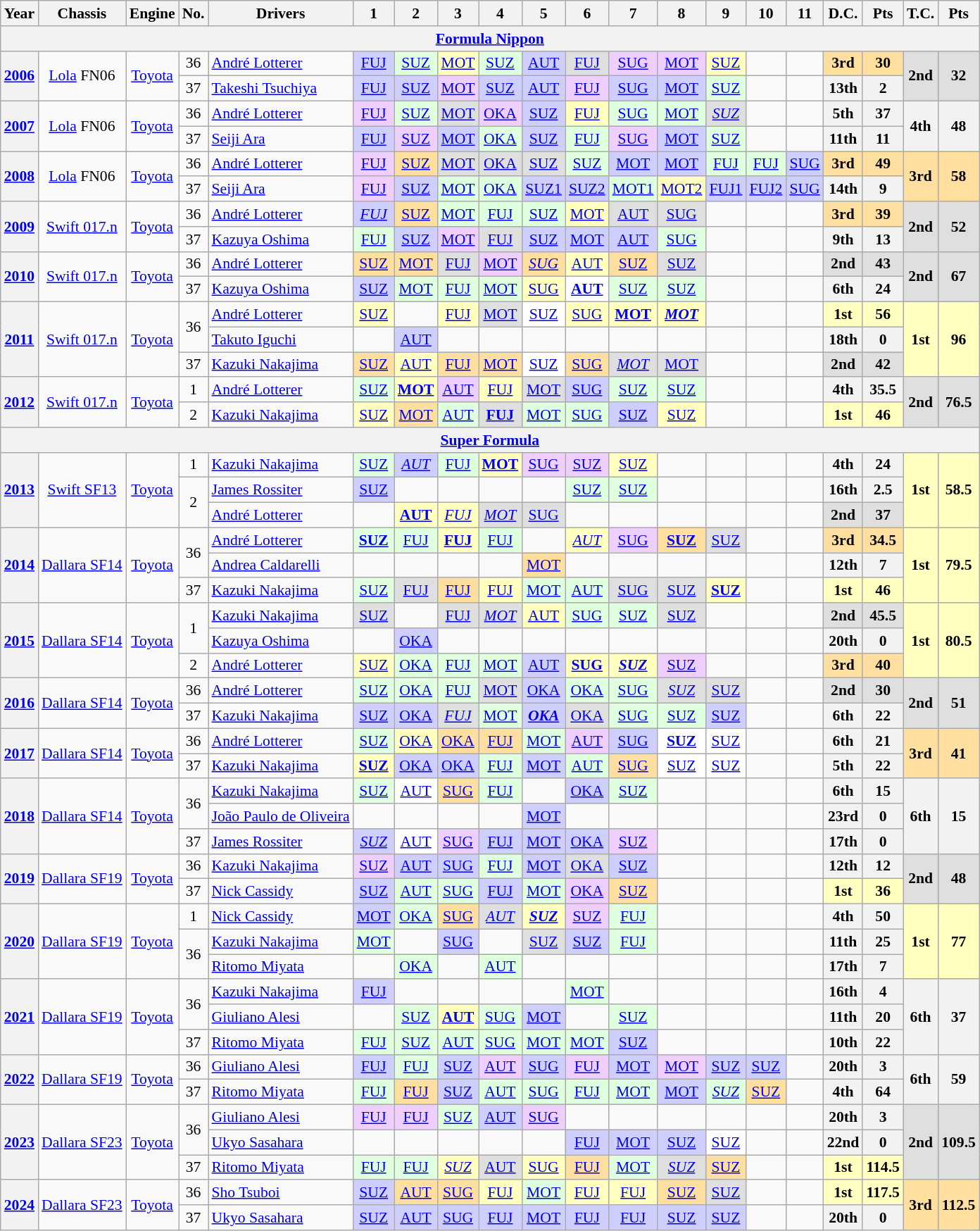<table class="wikitable" style="text-align:center; font-size:90%">
<tr>
<th>Year</th>
<th>Chassis</th>
<th>Engine</th>
<th>No.</th>
<th>Drivers</th>
<th>1</th>
<th>2</th>
<th>3</th>
<th>4</th>
<th>5</th>
<th>6</th>
<th>7</th>
<th>8</th>
<th>9</th>
<th>10</th>
<th>11</th>
<th>D.C.</th>
<th>Pts</th>
<th>T.C.</th>
<th>Pts</th>
</tr>
<tr>
<th colspan="20"><a href='#'>Formula Nippon</a></th>
</tr>
<tr>
<th rowspan="2"><a href='#'>2006</a></th>
<td rowspan="2"><a href='#'>Lola</a> FN06</td>
<td rowspan="2"><a href='#'>Toyota</a></td>
<td>36</td>
<td align="left"> <a href='#'>André Lotterer</a></td>
<td style="background:#CFCFFF;"><a href='#'>FUJ</a><br></td>
<td style="background:#DFFFDF;"><a href='#'>SUZ</a><br></td>
<td style="background:#FFFFBF;"><a href='#'>MOT</a><br></td>
<td style="background:#DFFFDF;"><a href='#'>SUZ</a><br></td>
<td style="background:#CFCFFF;"><a href='#'>AUT</a><br></td>
<td style="background:#DFDFDF;"><a href='#'>FUJ</a><br></td>
<td style="background:#EFCFFF;"><a href='#'>SUG</a><br></td>
<td style="background:#EFCFFF;"><a href='#'>MOT</a><br></td>
<td style="background:#FFFFBF;"><a href='#'>SUZ</a><br></td>
<td></td>
<td></td>
<th style="background:#FFDF9F;">3rd</th>
<th style="background:#FFDF9F;">30</th>
<th rowspan="2" style="background:#DFDFDF;">2nd</th>
<th rowspan="2" style="background:#DFDFDF;">32</th>
</tr>
<tr>
<td>37</td>
<td align="left"> <a href='#'>Takeshi Tsuchiya</a></td>
<td style="background:#CFCFFF;"><a href='#'>FUJ</a><br></td>
<td style="background:#CFCFFF;"><a href='#'>SUZ</a><br></td>
<td style="background:#EFCFFF;"><a href='#'>MOT</a><br></td>
<td style="background:#CFCFFF;"><a href='#'>SUZ</a><br></td>
<td style="background:#CFCFFF;"><a href='#'>AUT</a><br></td>
<td style="background:#EFCFFF;"><a href='#'>FUJ</a><br></td>
<td style="background:#CFCFFF;"><a href='#'>SUG</a><br></td>
<td style="background:#CFCFFF;"><a href='#'>MOT</a><br></td>
<td style="background:#DFFFDF;"><a href='#'>SUZ</a><br></td>
<td></td>
<td></td>
<th>13th</th>
<th>2</th>
</tr>
<tr>
<th rowspan="2"><a href='#'>2007</a></th>
<td rowspan="2"><a href='#'>Lola</a> FN06</td>
<td rowspan="2"><a href='#'>Toyota</a></td>
<td>36</td>
<td align="left"> <a href='#'>André Lotterer</a></td>
<td style="background:#EFCFFF;"><a href='#'>FUJ</a><br></td>
<td style="background:#DFFFDF;"><a href='#'>SUZ</a><br></td>
<td style="background:#DFDFDF;"><a href='#'>MOT</a><br></td>
<td style="background:#EFCFFF;"><a href='#'>OKA</a><br></td>
<td style="background:#CFCFFF;"><a href='#'>SUZ</a><br></td>
<td style="background:#FFFFBF;"><a href='#'>FUJ</a><br></td>
<td style="background:#DFFFDF;"><a href='#'>SUG</a><br></td>
<td style="background:#DFFFDF;"><a href='#'>MOT</a><br></td>
<td style="background:#DFDFDF;"><em><a href='#'>SUZ</a></em><br></td>
<td></td>
<td></td>
<th style="background:#;">5th</th>
<th style="background:#;">37</th>
<th rowspan="2" style="background:#;">4th</th>
<th rowspan="2" style="background:#;">48</th>
</tr>
<tr>
<td>37</td>
<td align="left"> <a href='#'>Seiji Ara</a></td>
<td style="background:#CFCFFF;"><a href='#'>FUJ</a><br></td>
<td style="background:#EFCFFF;"><a href='#'>SUZ</a><br></td>
<td style="background:#CFCFFF;"><a href='#'>MOT</a><br></td>
<td style="background:#DFFFDF;"><a href='#'>OKA</a><br></td>
<td style="background:#CFCFFF;"><a href='#'>SUZ</a><br></td>
<td style="background:#DFFFDF;"><a href='#'>FUJ</a><br></td>
<td style="background:#EFCFFF;"><a href='#'>SUG</a><br></td>
<td style="background:#CFCFFF;"><a href='#'>MOT</a><br></td>
<td style="background:#DFFFDF;"><a href='#'>SUZ</a><br></td>
<td></td>
<td></td>
<th>11th</th>
<th>11</th>
</tr>
<tr>
<th rowspan="2"><a href='#'>2008</a></th>
<td rowspan="2"><a href='#'>Lola</a> FN06</td>
<td rowspan="2"><a href='#'>Toyota</a></td>
<td>36</td>
<td align="left"> <a href='#'>André Lotterer</a></td>
<td style="background:#EFCFFF;"><a href='#'>FUJ</a><br></td>
<td style="background:#FFDF9F;"><a href='#'>SUZ</a><br></td>
<td style="background:#DFDFDF;"><a href='#'>MOT</a><br></td>
<td style="background:#DFDFDF;"><a href='#'>OKA</a><br></td>
<td style="background:#DFDFDF;"><a href='#'>SUZ</a><br></td>
<td style="background:#DFFFDF;"><a href='#'>SUZ</a><br></td>
<td style="background:#CFCFFF;"><a href='#'>MOT</a><br></td>
<td style="background:#CFCFFF;"><a href='#'>MOT</a><br></td>
<td style="background:#DFFFDF;"><a href='#'>FUJ</a><br></td>
<td style="background:#DFFFDF;"><a href='#'>FUJ</a><br></td>
<td style="background:#CFCFFF;"><a href='#'>SUG</a><br></td>
<th style="background:#FFDF9F;">3rd</th>
<th style="background:#FFDF9F;">49</th>
<th rowspan="2" style="background:#FFDF9F;">3rd</th>
<th rowspan="2" style="background:#FFDF9F;">58</th>
</tr>
<tr>
<td>37</td>
<td align="left"> <a href='#'>Seiji Ara</a></td>
<td style="background:#EFCFFF;"><a href='#'>FUJ</a><br></td>
<td style="background:#CFCFFF;"><a href='#'>SUZ</a><br></td>
<td style="background:#DFFFDF;"><a href='#'>MOT</a><br></td>
<td style="background:#DFFFDF;"><a href='#'>OKA</a><br></td>
<td style="background:#CFCFFF;"><a href='#'>SUZ1</a><br></td>
<td style="background:#CFCFFF;"><a href='#'>SUZ2</a><br></td>
<td style="background:#DFFFDF;"><a href='#'>MOT1</a><br></td>
<td style="background:#FFFFBF;"><a href='#'>MOT2</a><br></td>
<td style="background:#CFCFFF;"><a href='#'>FUJ1</a><br></td>
<td style="background:#CFCFFF;"><a href='#'>FUJ2</a><br></td>
<td style="background:#CFCFFF;"><a href='#'>SUG</a><br></td>
<th>14th</th>
<th>9</th>
</tr>
<tr>
<th rowspan="2"><a href='#'>2009</a></th>
<td rowspan="2"><a href='#'>Swift 017.n</a></td>
<td rowspan="2"><a href='#'>Toyota</a></td>
<td>36</td>
<td align="left"> <a href='#'>André Lotterer</a></td>
<td style="background:#CFCFFF;"><em><a href='#'>FUJ</a></em><br></td>
<td style="background:#FFDF9F;"><a href='#'>SUZ</a><br></td>
<td style="background:#DFFFDF;"><a href='#'>MOT</a><br></td>
<td style="background:#DFFFDF;"><a href='#'>FUJ</a><br></td>
<td style="background:#DFFFDF;"><a href='#'>SUZ</a><br></td>
<td style="background:#FFFFBF;"><a href='#'>MOT</a><br></td>
<td style="background:#DFDFDF;"><a href='#'>AUT</a><br></td>
<td style="background:#DFDFDF;"><a href='#'>SUG</a><br></td>
<td></td>
<td></td>
<td></td>
<th style="background:#FFDF9F;">3rd</th>
<th style="background:#FFDF9F;">39</th>
<th rowspan="2" style="background:#DFDFDF;">2nd</th>
<th rowspan="2" style="background:#DFDFDF;">52</th>
</tr>
<tr>
<td>37</td>
<td align="left"> <a href='#'>Kazuya Oshima</a></td>
<td style="background:#DFFFDF;"><a href='#'>FUJ</a><br></td>
<td style="background:#CFCFFF;"><a href='#'>SUZ</a><br></td>
<td style="background:#EFCFFF;"><a href='#'>MOT</a><br></td>
<td style="background:#DFDFDF;"><a href='#'>FUJ</a><br></td>
<td style="background:#CFCFFF;"><a href='#'>SUZ</a><br></td>
<td style="background:#CFCFFF;"><a href='#'>MOT</a><br></td>
<td style="background:#CFCFFF;"><a href='#'>AUT</a><br></td>
<td style="background:#DFFFDF;"><a href='#'>SUG</a><br></td>
<td></td>
<td></td>
<td></td>
<th>9th</th>
<th>13</th>
</tr>
<tr>
<th rowspan="2"><a href='#'>2010</a></th>
<td rowspan="2"><a href='#'>Swift 017.n</a></td>
<td rowspan="2"><a href='#'>Toyota</a></td>
<td>36</td>
<td align="left"> <a href='#'>André Lotterer</a></td>
<td style="background:#FFDF9F;"><a href='#'>SUZ</a><br></td>
<td style="background:#FFDF9F;"><a href='#'>MOT</a><br></td>
<td style="background:#DFDFDF;"><a href='#'>FUJ</a><br></td>
<td style="background:#EFCFFF;"><a href='#'>MOT</a><br></td>
<td style="background:#FFDF9F;"><em><a href='#'>SUG</a></em><br></td>
<td style="background:#FFFFBF;"><a href='#'>AUT</a><br></td>
<td style="background:#FFDF9F;"><a href='#'>SUZ</a><br></td>
<td style="background:#DFDFDF;"><a href='#'>SUZ</a><br></td>
<td></td>
<td></td>
<td></td>
<th style="background:#DFDFDF;">2nd</th>
<th style="background:#DFDFDF;">43</th>
<th rowspan="2" style="background:#DFDFDF;">2nd</th>
<th rowspan="2" style="background:#DFDFDF;">67</th>
</tr>
<tr>
<td>37</td>
<td align="left"> <a href='#'>Kazuya Oshima</a></td>
<td style="background:#CFCFFF;"><a href='#'>SUZ</a><br></td>
<td style="background:#DFFFDF;"><a href='#'>MOT</a><br></td>
<td style="background:#DFFFDF;"><a href='#'>FUJ</a><br></td>
<td style="background:#DFFFDF;"><a href='#'>MOT</a><br></td>
<td style="background:#FFFFBF;"><a href='#'>SUG</a><br></td>
<td style="background:#FFFFFF;"><strong><a href='#'>AUT</a></strong><br></td>
<td style="background:#DFFFDF;"><a href='#'>SUZ</a><br></td>
<td style="background:#DFFFDF;"><a href='#'>SUZ</a><br></td>
<td></td>
<td></td>
<td></td>
<th>6th</th>
<th>24</th>
</tr>
<tr>
<th rowspan="3"><a href='#'>2011</a></th>
<td rowspan="3"><a href='#'>Swift 017.n</a></td>
<td rowspan="3"><a href='#'>Toyota</a></td>
<td rowspan="2">36</td>
<td align="left"> <a href='#'>André Lotterer</a></td>
<td style="background:#ffffbf;"><a href='#'>SUZ</a><br></td>
<td></td>
<td style="background:#ffffbf;"><a href='#'>FUJ</a><br></td>
<td style="background:#dfdfdf;"><a href='#'>MOT</a><br></td>
<td style="background:#FFFFFF;"><a href='#'>SUZ</a><br></td>
<td style="background:#ffffbf;"><a href='#'>SUG</a><br></td>
<td style="background:#ffffbf;"><strong><a href='#'>MOT</a></strong><br></td>
<td style="background:#ffffbf;"><strong><em><a href='#'>MOT</a></em></strong><br></td>
<td></td>
<td></td>
<td></td>
<th style="background:#FFFFBF;">1st</th>
<th style="background:#FFFFBF;">56</th>
<th rowspan="3" style="background:#FFFFBF;">1st</th>
<th rowspan="3" style="background:#FFFFBF;">96</th>
</tr>
<tr>
<td align="left"> <a href='#'>Takuto Iguchi</a></td>
<td></td>
<td style="background:#CFCFFF;"><a href='#'>AUT</a><br></td>
<td></td>
<td></td>
<td></td>
<td></td>
<td></td>
<td></td>
<td></td>
<td></td>
<td></td>
<th>18th</th>
<th>0</th>
</tr>
<tr>
<td>37</td>
<td align="left"> <a href='#'>Kazuki Nakajima</a></td>
<td style="background:#FFDF9F;"><a href='#'>SUZ</a><br></td>
<td style="background:#FFFFBF;"><a href='#'>AUT</a><br></td>
<td style="background:#FFDF9F;"><a href='#'>FUJ</a><br></td>
<td style="background:#FFDF9F;"><a href='#'>MOT</a><br></td>
<td style="background:#FFFFFF;"><a href='#'>SUZ</a><br></td>
<td style="background:#FFDF9F;"><a href='#'>SUG</a><br></td>
<td style="background:#dfdfdf;"><em><a href='#'>MOT</a></em><br></td>
<td style="background:#dfdfdf;"><a href='#'>MOT</a><br></td>
<td></td>
<td></td>
<td></td>
<th style="background:#DFDFDF;">2nd</th>
<th style="background:#DFDFDF;">42</th>
</tr>
<tr>
<th rowspan="2"><a href='#'>2012</a></th>
<td rowspan="2"><a href='#'>Swift 017.n</a></td>
<td rowspan="2"><a href='#'>Toyota</a></td>
<td>1</td>
<td align="left"> <a href='#'>André Lotterer</a></td>
<td style="background:#DFFFDF;"><a href='#'>SUZ</a><br></td>
<td style="background:#FFFFBF;"><strong><a href='#'>MOT</a></strong><br></td>
<td style="background:#EFCFFF;"><a href='#'>AUT</a><br></td>
<td style="background:#FFFFBF;"><a href='#'>FUJ</a><br></td>
<td style="background:#DFDFDF;"><a href='#'>MOT</a><br></td>
<td style="background:#CFCFFF;"><a href='#'>SUG</a><br></td>
<td style="background:#DFFFDF;"><a href='#'>SUZ</a><br></td>
<td style="background:#DFFFDF;"><a href='#'>SUZ</a><br></td>
<td></td>
<td></td>
<td></td>
<th style="background:#;">4th</th>
<th style="background:#;">35.5</th>
<th rowspan="2" style="background:#DFDFDF;">2nd</th>
<th rowspan="2" style="background:#DFDFDF;">76.5</th>
</tr>
<tr>
<td>2</td>
<td align="left"> <a href='#'>Kazuki Nakajima</a></td>
<td style="background:#FFFFBF;"><a href='#'>SUZ</a><br></td>
<td style="background:#FFDF9F;"><a href='#'>MOT</a><br></td>
<td style="background:#DFFFDF;"><a href='#'>AUT</a><br></td>
<td style="background:#dfdfdf;"><strong><a href='#'>FUJ</a></strong><br></td>
<td style="background:#DFFFDF;"><a href='#'>MOT</a><br></td>
<td style="background:#DFFFDF;"><a href='#'>SUG</a><br></td>
<td style="background:#cfcfff;"><a href='#'>SUZ</a><br></td>
<td style="background:#FFFFBF;"><a href='#'>SUZ</a><br></td>
<td></td>
<td></td>
<td></td>
<th style="background:#FFFFBF;">1st</th>
<th style="background:#FFFFBF;">46</th>
</tr>
<tr>
<th colspan=20><a href='#'>Super Formula</a></th>
</tr>
<tr>
<th rowspan="3"><a href='#'>2013</a></th>
<td rowspan="3"><a href='#'>Swift SF13</a></td>
<td rowspan="3"><a href='#'>Toyota</a></td>
<td>1</td>
<td align="left"> <a href='#'>Kazuki Nakajima</a></td>
<td style="background:#DFFFDF;"><a href='#'>SUZ</a><br></td>
<td style="background:#CFCFFF;"><em><a href='#'>AUT</a></em><br></td>
<td style="background:#DFFFDF;"><a href='#'>FUJ</a><br></td>
<td style="background:#FFFFBF;"><strong><a href='#'>MOT</a></strong><br></td>
<td style="background:#EFCFFF;"><a href='#'>SUG</a><br></td>
<td style="background:#EFCFFF;"><a href='#'>SUZ</a><br></td>
<td style="background:#FFFFBF;"><a href='#'>SUZ</a><br></td>
<td></td>
<td></td>
<td></td>
<td></td>
<th>4th</th>
<th>24</th>
<th rowspan="3" style="background:#FFFFBF;">1st</th>
<th rowspan="3" style="background:#FFFFBF;">58.5</th>
</tr>
<tr>
<td rowspan="2">2</td>
<td align="left"> <a href='#'>James Rossiter</a></td>
<td style="background:#CFCFFF;"><a href='#'>SUZ</a><br></td>
<td></td>
<td></td>
<td></td>
<td></td>
<td style="background:#DFFFDF;"><a href='#'>SUZ</a><br></td>
<td style="background:#DFFFDF;"><a href='#'>SUZ</a><br></td>
<td></td>
<td></td>
<td></td>
<td></td>
<th>16th</th>
<th>2.5</th>
</tr>
<tr>
<td align="left"> <a href='#'>André Lotterer</a></td>
<td></td>
<td style="background:#FFFFBF;"><strong><a href='#'>AUT</a></strong><br></td>
<td style="background:#FFFFBF;"><em><a href='#'>FUJ</a></em><br></td>
<td style="background:#DFDFDF;"><em><a href='#'>MOT</a></em><br></td>
<td style="background:#DFDFDF;"><a href='#'>SUG</a><br></td>
<td></td>
<td></td>
<td></td>
<td></td>
<td></td>
<td></td>
<th style="background:#DFDFDF;">2nd</th>
<th style="background:#DFDFDF;">37</th>
</tr>
<tr>
<th rowspan="3"><a href='#'>2014</a></th>
<td rowspan="3"><a href='#'>Dallara SF14</a></td>
<td rowspan="3"><a href='#'>Toyota</a></td>
<td rowspan="2">36</td>
<td align="left"> <a href='#'>André Lotterer</a></td>
<td style="background:#DFFFDF;"><strong><a href='#'>SUZ</a></strong><br></td>
<td style="background:#DFFFDF;"><a href='#'>FUJ</a><br></td>
<td style="background:#FFFFBF;"><strong><a href='#'>FUJ</a></strong><br></td>
<td style="background:#DFFFDF;"><a href='#'>FUJ</a><br></td>
<td></td>
<td style="background:#FFFFBF;"><em><a href='#'>AUT</a></em><br></td>
<td style="background:#EFCFFF;"><a href='#'>SUG</a><br></td>
<td style="background:#FFDF9F;"><strong><a href='#'>SUZ</a></strong><br></td>
<td style="background:#DFDFDF;"><a href='#'>SUZ</a><br></td>
<td></td>
<td></td>
<th style="background:#FFDF9F;">3rd</th>
<th style="background:#FFDF9F;">34.5</th>
<th rowspan="3" style="background:#FFFFBF;">1st</th>
<th rowspan="3" style="background:#FFFFBF;">79.5</th>
</tr>
<tr>
<td align="left"> <a href='#'>Andrea Caldarelli</a></td>
<td></td>
<td></td>
<td></td>
<td></td>
<td style="background:#FFDF9F;"><a href='#'>MOT</a><br></td>
<td></td>
<td></td>
<td></td>
<td></td>
<td></td>
<td></td>
<th>12th</th>
<th>7</th>
</tr>
<tr>
<td>37</td>
<td align="left"> <a href='#'>Kazuki Nakajima</a></td>
<td style="background:#DFFFDF;"><a href='#'>SUZ</a><br></td>
<td style="background:#DFDFDF;"><a href='#'>FUJ</a><br></td>
<td style="background:#FFDF9F;"><a href='#'>FUJ</a><br></td>
<td style="background:#FFFFBF;"><a href='#'>FUJ</a><br></td>
<td style="background:#DFFFDF;"><a href='#'>MOT</a><br></td>
<td style="background:#DFFFDF;"><a href='#'>AUT</a><br></td>
<td style="background:#DFDFDF;"><a href='#'>SUG</a><br></td>
<td style="background:#DFDFDF;"><a href='#'>SUZ</a><br></td>
<td style="background:#FFFFBF;"><strong><a href='#'>SUZ</a></strong><br></td>
<td></td>
<td></td>
<th style="background:#FFFFBF;">1st</th>
<th style="background:#FFFFBF;">46</th>
</tr>
<tr>
<th rowspan="3"><a href='#'>2015</a></th>
<td rowspan="3"><a href='#'>Dallara SF14</a></td>
<td rowspan="3"><a href='#'>Toyota</a></td>
<td rowspan="2">1</td>
<td align="left"> <a href='#'>Kazuki Nakajima</a></td>
<td style="background:#DFDFDF;"><a href='#'>SUZ</a><br></td>
<td></td>
<td style="background:#DFDFDF;"><a href='#'>FUJ</a><br></td>
<td style="background:#DFDFDF;"><em><a href='#'>MOT</a></em><br></td>
<td style="background:#FFFFBF;"><a href='#'>AUT</a><br></td>
<td style="background:#DFFFDF;"><a href='#'>SUG</a><br></td>
<td style="background:#DFFFDF;"><a href='#'>SUZ</a><br></td>
<td style="background:#DFDFDF;"><a href='#'>SUZ</a><br></td>
<td></td>
<td></td>
<td></td>
<th style="background:#DFDFDF;">2nd</th>
<th style="background:#DFDFDF;">45.5</th>
<th rowspan="3" style="background:#FFFFBF;">1st</th>
<th rowspan="3" style="background:#FFFFBF;">80.5</th>
</tr>
<tr>
<td align="left"> <a href='#'>Kazuya Oshima</a></td>
<td></td>
<td style="background:#CFCFFF;"><a href='#'>OKA</a><br></td>
<td></td>
<td></td>
<td></td>
<td></td>
<td></td>
<td></td>
<td></td>
<td></td>
<td></td>
<th>20th</th>
<th>0</th>
</tr>
<tr>
<td>2</td>
<td align="left"> <a href='#'>André Lotterer</a></td>
<td style="background:#FFFFBF;"><a href='#'>SUZ</a><br></td>
<td style="background:#DFFFDF;"><a href='#'>OKA</a><br></td>
<td style="background:#DFFFDF;"><a href='#'>FUJ</a><br></td>
<td style="background:#DFFFDF;"><a href='#'>MOT</a><br></td>
<td style="background:#CFCFFF;"><a href='#'>AUT</a><br></td>
<td style="background:#FFFFBF;"><strong><a href='#'>SUG</a></strong><br></td>
<td style="background:#FFFFBF;"><strong><em><a href='#'>SUZ</a></em></strong><br></td>
<td style="background:#EFCFFF;"><a href='#'>SUZ</a><br></td>
<td></td>
<td></td>
<td></td>
<th style="background:#FFDF9F;">3rd</th>
<th style="background:#FFDF9F;">40</th>
</tr>
<tr>
<th rowspan="2"><a href='#'>2016</a></th>
<td rowspan="2"><a href='#'>Dallara SF14</a></td>
<td rowspan="2"><a href='#'>Toyota</a></td>
<td>36</td>
<td align="left"> <a href='#'>André Lotterer</a></td>
<td style="background:#DFFFDF;"><a href='#'>SUZ</a><br></td>
<td style="background:#DFFFDF;"><a href='#'>OKA</a><br></td>
<td style="background:#DFFFDF;"><a href='#'>FUJ</a><br></td>
<td style="background:#DFDFDF;"><a href='#'>MOT</a><br></td>
<td style="background:#CFCFFF;"><a href='#'>OKA</a><br></td>
<td style="background:#DFFFDF;"><a href='#'>OKA</a><br></td>
<td style="background:#DFFFDF;"><a href='#'>SUG</a><br></td>
<td style="background:#DFDFDF;"><em><a href='#'>SUZ</a></em><br></td>
<td style="background:#DFDFDF;"><a href='#'>SUZ</a><br></td>
<td></td>
<td></td>
<th style="background:#DFDFDF;">2nd</th>
<th style="background:#DFDFDF;">30</th>
<th rowspan="2" style="background:#DFDFDF;">2nd</th>
<th rowspan="2" style="background:#DFDFDF;">51</th>
</tr>
<tr>
<td>37</td>
<td align="left"> <a href='#'>Kazuki Nakajima</a></td>
<td style="background:#CFCFFF;"><a href='#'>SUZ</a><br></td>
<td style="background:#CFCFFF;"><a href='#'>OKA</a><br></td>
<td style="background:#DFDFDF;"><em><a href='#'>FUJ</a></em><br></td>
<td style="background:#DFFFDF;"><a href='#'>MOT</a><br></td>
<td style="background:#CFCFFF;"><strong><em><a href='#'>OKA</a></em></strong><br></td>
<td style="background:#DFDFDF;"><a href='#'>OKA</a><br></td>
<td style="background:#DFFFDF;"><a href='#'>SUG</a><br></td>
<td style="background:#DFFFDF;"><a href='#'>SUZ</a><br></td>
<td style="background:#CFCFFF;"><a href='#'>SUZ</a><br></td>
<td></td>
<td></td>
<th>6th</th>
<th>22</th>
</tr>
<tr>
<th rowspan="2"><a href='#'>2017</a></th>
<td rowspan="2"><a href='#'>Dallara SF14</a></td>
<td rowspan="2"><a href='#'>Toyota</a></td>
<td>36</td>
<td align="left"> <a href='#'>André Lotterer</a></td>
<td style="background:#DFFFDF;"><a href='#'>SUZ</a><br></td>
<td style="background:#FFFFBF;"><a href='#'>OKA</a><br></td>
<td style="background:#FFDF9F;"><a href='#'>OKA</a><br></td>
<td style="background:#FFDF9F;"><a href='#'>FUJ</a><br></td>
<td style="background:#DFFFDF;"><a href='#'>MOT</a><br></td>
<td style="background:#EFCFFF;"><a href='#'>AUT</a><br></td>
<td style="background:#CFCFFF;"><a href='#'>SUG</a><br></td>
<td style="background:#FFFFFF;"><strong><a href='#'>SUZ</a></strong><br></td>
<td style="background:#FFFFFF;"><a href='#'>SUZ</a><br></td>
<td></td>
<td></td>
<th>6th</th>
<th>21</th>
<th rowspan="2" style="background:#FFDF9F;">3rd</th>
<th rowspan="2" style="background:#FFDF9F;">41</th>
</tr>
<tr>
<td>37</td>
<td align="left"> <a href='#'>Kazuki Nakajima</a></td>
<td style="background:#FFFFBF;"><strong><a href='#'>SUZ</a></strong><br></td>
<td style="background:#CFCFFF;"><a href='#'>OKA</a><br></td>
<td style="background:#CFCFFF;"><a href='#'>OKA</a><br></td>
<td style="background:#DFFFDF;"><a href='#'>FUJ</a><br></td>
<td style="background:#CFCFFF;"><a href='#'>MOT</a><br></td>
<td style="background:#DFFFDF;"><a href='#'>AUT</a><br></td>
<td style="background:#FFDF9F;"><a href='#'>SUG</a><br></td>
<td style="background:#FFFFFF;"><a href='#'>SUZ</a><br></td>
<td style="background:#FFFFFF;"><a href='#'>SUZ</a><br></td>
<td></td>
<td></td>
<th>5th</th>
<th>22</th>
</tr>
<tr>
<th rowspan="3"><a href='#'>2018</a></th>
<td rowspan="3"><a href='#'>Dallara SF14</a></td>
<td rowspan="3"><a href='#'>Toyota</a></td>
<td rowspan="2">36</td>
<td align="left"> <a href='#'>Kazuki Nakajima</a></td>
<td style="background:#DFFFDF;"><a href='#'>SUZ</a><br></td>
<td style="background:#FFFFFF;"><a href='#'>AUT</a><br></td>
<td style="background:#FFDF9F;"><a href='#'>SUG</a><br></td>
<td style="background:#DFFFDF;"><a href='#'>FUJ</a><br></td>
<td></td>
<td style="background:#CFCFFF;"><a href='#'>OKA</a><br></td>
<td style="background:#DFFFDF;"><a href='#'>SUZ</a><br></td>
<td></td>
<td></td>
<td></td>
<td></td>
<th>6th</th>
<th>15</th>
<th rowspan="3">6th</th>
<th rowspan="3">15</th>
</tr>
<tr>
<td align="left"> <a href='#'>João Paulo de Oliveira</a></td>
<td></td>
<td></td>
<td></td>
<td></td>
<td style="background:#CFCFFF;"><a href='#'>MOT</a><br></td>
<td></td>
<td></td>
<td></td>
<td></td>
<td></td>
<td></td>
<th>23rd</th>
<th>0</th>
</tr>
<tr>
<td>37</td>
<td align="left"> <a href='#'>James Rossiter</a></td>
<td style="background:#CFCFFF;"><em><a href='#'>SUZ</a></em><br></td>
<td style="background:#FFFFFF;"><a href='#'>AUT</a><br></td>
<td style="background:#EFCFFF;"><a href='#'>SUG</a><br></td>
<td style="background:#CFCFFF;"><a href='#'>FUJ</a><br></td>
<td style="background:#CFCFFF;"><a href='#'>MOT</a><br></td>
<td style="background:#CFCFFF;"><a href='#'>OKA</a><br></td>
<td style="background:#EFCFFF;"><a href='#'>SUZ</a><br></td>
<td></td>
<td></td>
<td></td>
<td></td>
<th>17th</th>
<th>0</th>
</tr>
<tr>
<th rowspan="2"><a href='#'>2019</a></th>
<td rowspan="2"><a href='#'>Dallara SF19</a></td>
<td rowspan="2"><a href='#'>Toyota</a></td>
<td>36</td>
<td align="left"> <a href='#'>Kazuki Nakajima</a></td>
<td style="background:#EFCFFF;"><a href='#'>SUZ</a><br></td>
<td style="background:#CFCFFF;"><a href='#'>AUT</a><br></td>
<td style="background:#CFCFFF;"><a href='#'>SUG</a><br></td>
<td style="background:#DFFFDF;"><a href='#'>FUJ</a><br></td>
<td style="background:#CFCFFF;"><a href='#'>MOT</a><br></td>
<td style="background:#DFDFDF;"><a href='#'>OKA</a><br></td>
<td style="background:#CFCFFF;"><a href='#'>SUZ</a><br></td>
<td></td>
<td></td>
<td></td>
<td></td>
<th>12th</th>
<th>12</th>
<th rowspan="2" style="background:#DFDFDF;">2nd</th>
<th rowspan="2" style="background:#DFDFDF;">48</th>
</tr>
<tr>
<td>37</td>
<td align="left"> <a href='#'>Nick Cassidy</a></td>
<td style="background:#CFCFFF;"><a href='#'>SUZ</a><br></td>
<td style="background:#DFFFDF;"><a href='#'>AUT</a><br></td>
<td style="background:#DFFFDF;"><a href='#'>SUG</a><br></td>
<td style="background:#CFCFFF;"><a href='#'>FUJ</a><br></td>
<td style="background:#DFFFDF;"><a href='#'>MOT</a><br></td>
<td style="background:#EFCFFF;"><a href='#'>OKA</a><br></td>
<td style="background:#FFDF9F;"><a href='#'>SUZ</a><br></td>
<td></td>
<td></td>
<td></td>
<td></td>
<th style="background:#FFFFBF;">1st</th>
<th style="background:#FFFFBF;">36</th>
</tr>
<tr>
<th rowspan="3"><a href='#'>2020</a></th>
<td rowspan="3"><a href='#'>Dallara SF19</a></td>
<td rowspan="3"><a href='#'>Toyota</a></td>
<td>1</td>
<td align="left"> <a href='#'>Nick Cassidy</a></td>
<td style="background:#CFCFFF;"><a href='#'>MOT</a><br></td>
<td style="background:#DFFFDF;"><a href='#'>OKA</a><br></td>
<td style="background:#FFDF9F;"><a href='#'>SUG</a><br></td>
<td style="background:#DFDFDF;"><em><a href='#'>AUT</a></em><br></td>
<td style="background:#FFFFBF;"><strong><em><a href='#'>SUZ</a></em></strong><br></td>
<td style="background:#EFCFFF;"><a href='#'>SUZ</a><br></td>
<td style="background:#DFFFDF;"><a href='#'>FUJ</a><br></td>
<td></td>
<td></td>
<td></td>
<td></td>
<th>4th</th>
<th>50</th>
<th rowspan="3" style="background:#FFFFBF;">1st</th>
<th rowspan="3" style="background:#FFFFBF;">77</th>
</tr>
<tr>
<td rowspan="2">36</td>
<td align="left"> <a href='#'>Kazuki Nakajima</a></td>
<td style="background:#DFFFDF;"><a href='#'>MOT</a><br></td>
<td></td>
<td style="background:#CFCFFF;"><a href='#'>SUG</a><br></td>
<td></td>
<td style="background:#DFDFDF;"><a href='#'>SUZ</a><br></td>
<td style="background:#CFCFFF;"><a href='#'>SUZ</a><br></td>
<td style="background:#DFFFDF;"><a href='#'>FUJ</a><br></td>
<td></td>
<td></td>
<td></td>
<td></td>
<th>11th</th>
<th>25</th>
</tr>
<tr>
<td align="left"> <a href='#'>Ritomo Miyata</a></td>
<td></td>
<td style="background:#DFFFDF;"><a href='#'>OKA</a><br></td>
<td></td>
<td style="background:#DFFFDF;"><a href='#'>AUT</a><br></td>
<td></td>
<td></td>
<td></td>
<td></td>
<td></td>
<td></td>
<td></td>
<th>17th</th>
<th>7</th>
</tr>
<tr>
<th rowspan="3"><a href='#'>2021</a></th>
<td rowspan="3"><a href='#'>Dallara SF19</a></td>
<td rowspan="3"><a href='#'>Toyota</a></td>
<td rowspan="2">36</td>
<td align="left"> <a href='#'>Kazuki Nakajima</a></td>
<td style="background:#CFCFFF;"><a href='#'>FUJ</a><br></td>
<td></td>
<td></td>
<td></td>
<td></td>
<td style="background:#DFFFDF;"><a href='#'>MOT</a><br></td>
<td></td>
<td></td>
<td></td>
<td></td>
<td></td>
<th>16th</th>
<th>4</th>
<th rowspan="3">6th</th>
<th rowspan="3">37</th>
</tr>
<tr>
<td align="left"> <a href='#'>Giuliano Alesi</a></td>
<td></td>
<td style="background:#DFFFDF;"><a href='#'>SUZ</a><br></td>
<td style="background:#FFFFBF;"><strong><a href='#'>AUT</a></strong><br></td>
<td style="background:#DFFFDF;"><a href='#'>SUG</a><br></td>
<td style="background:#CFCFFF;"><a href='#'>MOT</a><br></td>
<td></td>
<td style="background:#DFFFDF;"><a href='#'>SUZ</a><br></td>
<td></td>
<td></td>
<td></td>
<td></td>
<th>11th</th>
<th>20</th>
</tr>
<tr>
<td>37</td>
<td align="left"> <a href='#'>Ritomo Miyata</a></td>
<td style="background:#DFFFDF;"><a href='#'>FUJ</a><br></td>
<td style="background:#DFFFDF;"><a href='#'>SUZ</a><br></td>
<td style="background:#DFFFDF;"><a href='#'>AUT</a><br></td>
<td style="background:#DFFFDF;"><a href='#'>SUG</a><br></td>
<td style="background:#DFFFDF;"><a href='#'>MOT</a><br></td>
<td style="background:#DFFFDF;"><a href='#'>MOT</a><br></td>
<td style="background:#CFCFFF;"><a href='#'>SUZ</a><br></td>
<td></td>
<td></td>
<td></td>
<td></td>
<th>10th</th>
<th>22</th>
</tr>
<tr>
<th rowspan="2"><a href='#'>2022</a></th>
<td rowspan="2"><a href='#'>Dallara SF19</a></td>
<td rowspan="2"><a href='#'>Toyota</a></td>
<td>36</td>
<td align="left"> <a href='#'>Giuliano Alesi</a></td>
<td style="background:#CFCFFF;"><a href='#'>FUJ</a><br></td>
<td style="background:#DFFFDF;"><a href='#'>FUJ</a><br></td>
<td style="background:#CFCFFF;"><a href='#'>SUZ</a><br></td>
<td style="background:#EFCFFF;"><a href='#'>AUT</a><br></td>
<td style="background:#CFCFFF;"><a href='#'>SUG</a><br></td>
<td style="background:#EFCFFF;"><a href='#'>FUJ</a><br></td>
<td style="background:#CFCFFF;"><a href='#'>MOT</a><br></td>
<td style="background:#EFCFFF;"><a href='#'>MOT</a><br></td>
<td style="background:#CFCFFF;"><a href='#'>SUZ</a><br></td>
<td style="background:#CFCFFF;"><a href='#'>SUZ</a><br></td>
<td></td>
<th>20th</th>
<th>3</th>
<th rowspan="2">6th</th>
<th rowspan="2">59</th>
</tr>
<tr>
<td>37</td>
<td align="left"> <a href='#'>Ritomo Miyata</a></td>
<td style="background:#DFFFDF;"><a href='#'>FUJ</a><br></td>
<td style="background:#FFDF9F;"><a href='#'>FUJ</a><br></td>
<td style="background:#CFCFFF;"><a href='#'>SUZ</a><br></td>
<td style="background:#DFFFDF;"><a href='#'>AUT</a><br></td>
<td style="background:#DFFFDF;"><a href='#'>SUG</a><br></td>
<td style="background:#DFFFDF;"><a href='#'>FUJ</a><br></td>
<td style="background:#DFFFDF;"><a href='#'>MOT</a><br></td>
<td style="background:#CFCFFF;"><a href='#'>MOT</a><br></td>
<td style="background:#DFFFDF;"><em><a href='#'>SUZ</a></em><br></td>
<td style="background:#FFDF9F;"><a href='#'>SUZ</a><br></td>
<td></td>
<th>4th</th>
<th>64</th>
</tr>
<tr>
<th rowspan="3"><a href='#'>2023</a></th>
<td rowspan="3"><a href='#'>Dallara SF23</a></td>
<td rowspan="3"><a href='#'>Toyota</a></td>
<td rowspan="2">36</td>
<td align="left"> <a href='#'>Giuliano Alesi</a></td>
<td style="background:#EFCFFF;"><a href='#'>FUJ</a><br></td>
<td style="background:#EFCFFF;"><a href='#'>FUJ</a><br></td>
<td style="background:#DFFFDF;"><a href='#'>SUZ</a><br></td>
<td style="background:#CFCFFF;"><a href='#'>AUT</a><br></td>
<td style="background:#EFCFFF;"><a href='#'>SUG</a><br></td>
<td></td>
<td></td>
<td></td>
<td></td>
<td></td>
<td></td>
<th>20th</th>
<th>3</th>
<th rowspan="3" style="background:#DFDFDF;">2nd</th>
<th rowspan="3" style="background:#DFDFDF;">109.5</th>
</tr>
<tr>
<td align="left"> <a href='#'>Ukyo Sasahara</a></td>
<td></td>
<td></td>
<td></td>
<td></td>
<td></td>
<td style="background:#CFCFFF;"><a href='#'>FUJ</a><br></td>
<td style="background:#CFCFFF;"><a href='#'>MOT</a><br></td>
<td style="background:#CFCFFF;"><a href='#'>SUZ</a><br></td>
<td style="background:#FFFFFF;"><a href='#'>SUZ</a><br></td>
<td></td>
<td></td>
<th>22nd</th>
<th>0</th>
</tr>
<tr>
<td>37</td>
<td align="left"> <a href='#'>Ritomo Miyata</a></td>
<td style="background:#DFFFDF;"><a href='#'>FUJ</a><br></td>
<td style="background:#DFFFDF;"><a href='#'>FUJ</a><br></td>
<td style="background:#FFFFBF;"><em><a href='#'>SUZ</a></em><br></td>
<td style="background:#DFDFDF;"><a href='#'>AUT</a><br></td>
<td style="background:#FFFFBF;"><a href='#'>SUG</a><br></td>
<td style="background:#FFDF9F;"><a href='#'>FUJ</a><br></td>
<td style="background:#DFFFDF;"><a href='#'>MOT</a><br></td>
<td style="background:#DFDFDF;"><em><a href='#'>SUZ</a></em><br></td>
<td style="background:#FFDF9F;"><a href='#'>SUZ</a><br></td>
<td></td>
<td></td>
<th style="background:#FFFFBF;">1st</th>
<th style="background:#FFFFBF;">114.5</th>
</tr>
<tr>
<th rowspan="2"><a href='#'>2024</a></th>
<td rowspan="2"><a href='#'>Dallara SF23</a></td>
<td rowspan="2"><a href='#'>Toyota</a></td>
<td>36</td>
<td align="left"> <a href='#'>Sho Tsuboi</a></td>
<td style="background:#CFCFFF;"><a href='#'>SUZ</a><br></td>
<td style="background:#FFDF9F;"><a href='#'>AUT</a><br></td>
<td style="background:#FFDF9F;"><a href='#'>SUG</a><br></td>
<td style="background:#FFFFBF;"><a href='#'>FUJ</a><br></td>
<td style="background:#DFFFDF;"><a href='#'>MOT</a><br></td>
<td style="background:#FFFFBF;"><a href='#'>FUJ</a><br></td>
<td style="background:#FFFFBF;"><a href='#'>FUJ</a><br></td>
<td style="background:#FFDF9F;"><a href='#'>SUZ</a><br></td>
<td style="background:#DFDFDF;"><a href='#'>SUZ</a><br></td>
<td></td>
<td></td>
<th style="background:#FFFFBF;">1st</th>
<th style="background:#FFFFBF;">117.5</th>
<th rowspan="2" style="background:#FFDF9F;">3rd</th>
<th rowspan="2" style="background:#FFDF9F;">112.5</th>
</tr>
<tr>
<td>37</td>
<td align="left"> <a href='#'>Ukyo Sasahara</a></td>
<td style="background:#CFCFFF;"><a href='#'>SUZ</a><br></td>
<td style="background:#CFCFFF;"><a href='#'>AUT</a><br></td>
<td style="background:#CFCFFF;"><a href='#'>SUG</a><br></td>
<td style="background:#CFCFFF;"><a href='#'>FUJ</a><br></td>
<td style="background:#CFCFFF;"><a href='#'>MOT</a><br></td>
<td style="background:#CFCFFF;"><a href='#'>FUJ</a><br></td>
<td style="background:#CFCFFF;"><a href='#'>FUJ</a><br></td>
<td style="background:#CFCFFF;"><a href='#'>SUZ</a><br></td>
<td style="background:#CFCFFF;"><a href='#'>SUZ</a><br></td>
<td></td>
<td></td>
<th>20th</th>
<th>0</th>
</tr>
</table>
